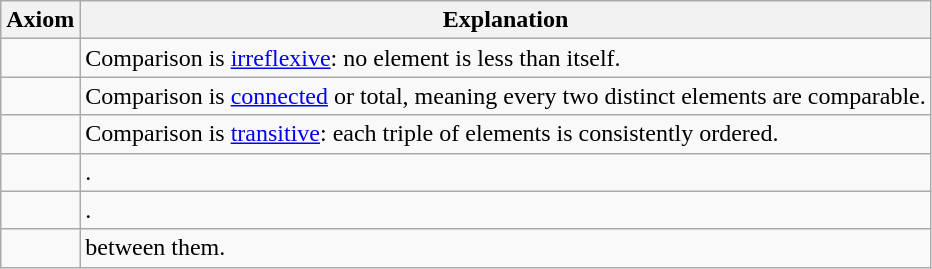<table class=wikitable>
<tr>
<th>Axiom</th>
<th>Explanation</th>
</tr>
<tr>
<td></td>
<td>Comparison is <a href='#'>irreflexive</a>: no element is less than itself.</td>
</tr>
<tr>
<td></td>
<td>Comparison is <a href='#'>connected</a> or total, meaning every two distinct elements are comparable.</td>
</tr>
<tr>
<td></td>
<td>Comparison is <a href='#'>transitive</a>: each triple of elements is consistently ordered.</td>
</tr>
<tr>
<td></td>
<td>.</td>
</tr>
<tr>
<td></td>
<td>.</td>
</tr>
<tr>
<td></td>
<td> between them.</td>
</tr>
</table>
